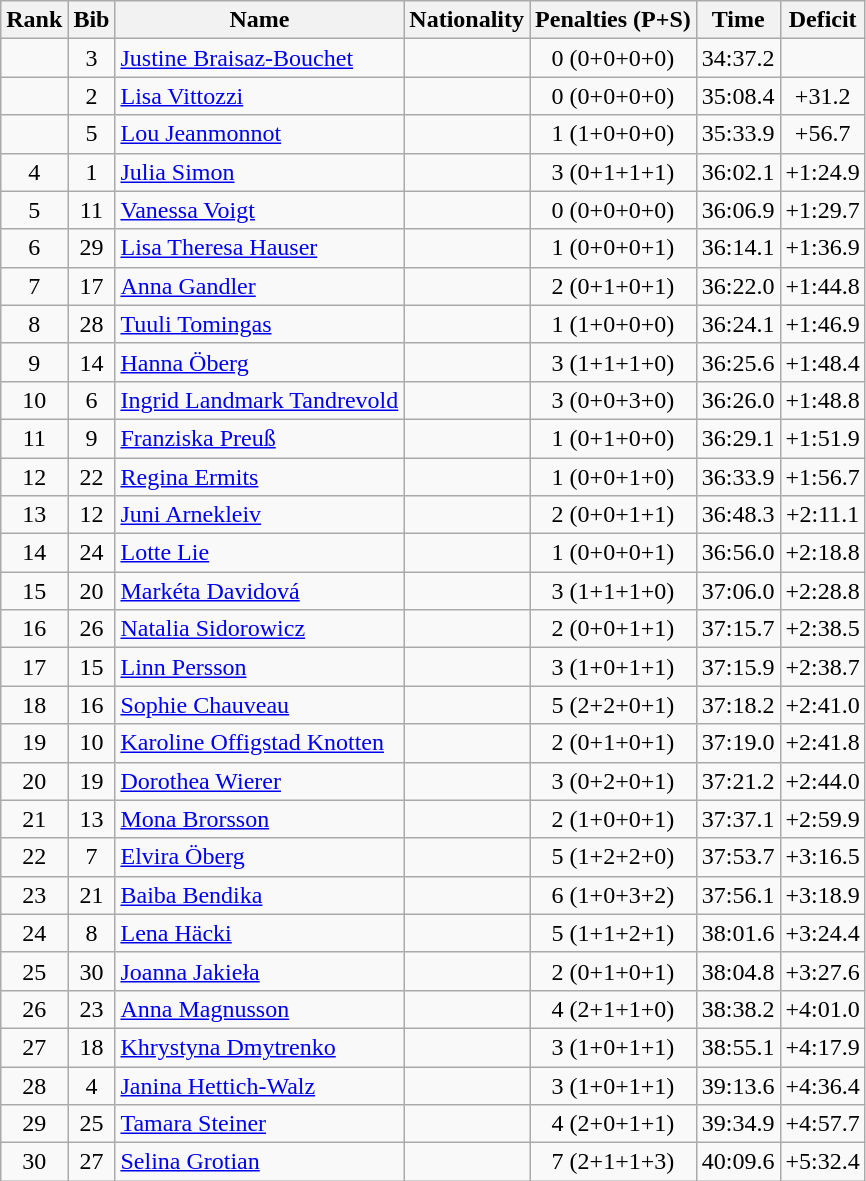<table class="wikitable sortable" style="text-align:center">
<tr>
<th>Rank</th>
<th>Bib</th>
<th>Name</th>
<th>Nationality</th>
<th>Penalties (P+S)</th>
<th>Time</th>
<th>Deficit</th>
</tr>
<tr>
<td></td>
<td>3</td>
<td align=left><a href='#'>Justine Braisaz-Bouchet</a></td>
<td align=left></td>
<td>0 (0+0+0+0)</td>
<td>34:37.2</td>
<td></td>
</tr>
<tr>
<td></td>
<td>2</td>
<td align=left><a href='#'>Lisa Vittozzi</a></td>
<td align=left></td>
<td>0 (0+0+0+0)</td>
<td>35:08.4</td>
<td>+31.2</td>
</tr>
<tr>
<td></td>
<td>5</td>
<td align=left><a href='#'>Lou Jeanmonnot</a></td>
<td align=left></td>
<td>1 (1+0+0+0)</td>
<td>35:33.9</td>
<td>+56.7</td>
</tr>
<tr>
<td>4</td>
<td>1</td>
<td align=left><a href='#'>Julia Simon</a></td>
<td align=left></td>
<td>3 (0+1+1+1)</td>
<td>36:02.1</td>
<td>+1:24.9</td>
</tr>
<tr>
<td>5</td>
<td>11</td>
<td align=left><a href='#'>Vanessa Voigt</a></td>
<td align=left></td>
<td>0 (0+0+0+0)</td>
<td>36:06.9</td>
<td>+1:29.7</td>
</tr>
<tr>
<td>6</td>
<td>29</td>
<td align=left><a href='#'>Lisa Theresa Hauser</a></td>
<td align=left></td>
<td>1 (0+0+0+1)</td>
<td>36:14.1</td>
<td>+1:36.9</td>
</tr>
<tr>
<td>7</td>
<td>17</td>
<td align=left><a href='#'>Anna Gandler</a></td>
<td align=left></td>
<td>2 (0+1+0+1)</td>
<td>36:22.0</td>
<td>+1:44.8</td>
</tr>
<tr>
<td>8</td>
<td>28</td>
<td align=left><a href='#'>Tuuli Tomingas</a></td>
<td align=left></td>
<td>1 (1+0+0+0)</td>
<td>36:24.1</td>
<td>+1:46.9</td>
</tr>
<tr>
<td>9</td>
<td>14</td>
<td align=left><a href='#'>Hanna Öberg</a></td>
<td align=left></td>
<td>3 (1+1+1+0)</td>
<td>36:25.6</td>
<td>+1:48.4</td>
</tr>
<tr>
<td>10</td>
<td>6</td>
<td align=left><a href='#'>Ingrid Landmark Tandrevold</a></td>
<td align=left></td>
<td>3 (0+0+3+0)</td>
<td>36:26.0</td>
<td>+1:48.8</td>
</tr>
<tr>
<td>11</td>
<td>9</td>
<td align=left><a href='#'>Franziska Preuß</a></td>
<td align=left></td>
<td>1 (0+1+0+0)</td>
<td>36:29.1</td>
<td>+1:51.9</td>
</tr>
<tr>
<td>12</td>
<td>22</td>
<td align=left><a href='#'>Regina Ermits</a></td>
<td align=left></td>
<td>1 (0+0+1+0)</td>
<td>36:33.9</td>
<td>+1:56.7</td>
</tr>
<tr>
<td>13</td>
<td>12</td>
<td align=left><a href='#'>Juni Arnekleiv</a></td>
<td align=left></td>
<td>2 (0+0+1+1)</td>
<td>36:48.3</td>
<td>+2:11.1</td>
</tr>
<tr>
<td>14</td>
<td>24</td>
<td align=left><a href='#'>Lotte Lie</a></td>
<td align=left></td>
<td>1 (0+0+0+1)</td>
<td>36:56.0</td>
<td>+2:18.8</td>
</tr>
<tr>
<td>15</td>
<td>20</td>
<td align=left><a href='#'>Markéta Davidová</a></td>
<td align=left></td>
<td>3 (1+1+1+0)</td>
<td>37:06.0</td>
<td>+2:28.8</td>
</tr>
<tr>
<td>16</td>
<td>26</td>
<td align=left><a href='#'>Natalia Sidorowicz</a></td>
<td align=left></td>
<td>2 (0+0+1+1)</td>
<td>37:15.7</td>
<td>+2:38.5</td>
</tr>
<tr>
<td>17</td>
<td>15</td>
<td align=left><a href='#'>Linn Persson</a></td>
<td align=left></td>
<td>3 (1+0+1+1)</td>
<td>37:15.9</td>
<td>+2:38.7</td>
</tr>
<tr>
<td>18</td>
<td>16</td>
<td align=left><a href='#'>Sophie Chauveau</a></td>
<td align=left></td>
<td>5 (2+2+0+1)</td>
<td>37:18.2</td>
<td>+2:41.0</td>
</tr>
<tr>
<td>19</td>
<td>10</td>
<td align=left><a href='#'>Karoline Offigstad Knotten</a></td>
<td align=left></td>
<td>2 (0+1+0+1)</td>
<td>37:19.0</td>
<td>+2:41.8</td>
</tr>
<tr>
<td>20</td>
<td>19</td>
<td align=left><a href='#'>Dorothea Wierer</a></td>
<td align=left></td>
<td>3 (0+2+0+1)</td>
<td>37:21.2</td>
<td>+2:44.0</td>
</tr>
<tr>
<td>21</td>
<td>13</td>
<td align=left><a href='#'>Mona Brorsson</a></td>
<td align=left></td>
<td>2 (1+0+0+1)</td>
<td>37:37.1</td>
<td>+2:59.9</td>
</tr>
<tr>
<td>22</td>
<td>7</td>
<td align=left><a href='#'>Elvira Öberg</a></td>
<td align=left></td>
<td>5 (1+2+2+0)</td>
<td>37:53.7</td>
<td>+3:16.5</td>
</tr>
<tr>
<td>23</td>
<td>21</td>
<td align=left><a href='#'>Baiba Bendika</a></td>
<td align=left></td>
<td>6 (1+0+3+2)</td>
<td>37:56.1</td>
<td>+3:18.9</td>
</tr>
<tr>
<td>24</td>
<td>8</td>
<td align=left><a href='#'>Lena Häcki</a></td>
<td align=left></td>
<td>5 (1+1+2+1)</td>
<td>38:01.6</td>
<td>+3:24.4</td>
</tr>
<tr>
<td>25</td>
<td>30</td>
<td align=left><a href='#'>Joanna Jakieła</a></td>
<td align=left></td>
<td>2 (0+1+0+1)</td>
<td>38:04.8</td>
<td>+3:27.6</td>
</tr>
<tr>
<td>26</td>
<td>23</td>
<td align=left><a href='#'>Anna Magnusson</a></td>
<td align=left></td>
<td>4 (2+1+1+0)</td>
<td>38:38.2</td>
<td>+4:01.0</td>
</tr>
<tr>
<td>27</td>
<td>18</td>
<td align=left><a href='#'>Khrystyna Dmytrenko</a></td>
<td align=left></td>
<td>3 (1+0+1+1)</td>
<td>38:55.1</td>
<td>+4:17.9</td>
</tr>
<tr>
<td>28</td>
<td>4</td>
<td align=left><a href='#'>Janina Hettich-Walz</a></td>
<td align=left></td>
<td>3 (1+0+1+1)</td>
<td>39:13.6</td>
<td>+4:36.4</td>
</tr>
<tr>
<td>29</td>
<td>25</td>
<td align=left><a href='#'>Tamara Steiner</a></td>
<td align=left></td>
<td>4 (2+0+1+1)</td>
<td>39:34.9</td>
<td>+4:57.7</td>
</tr>
<tr>
<td>30</td>
<td>27</td>
<td align=left><a href='#'>Selina Grotian</a></td>
<td align=left></td>
<td>7 (2+1+1+3)</td>
<td>40:09.6</td>
<td>+5:32.4</td>
</tr>
</table>
